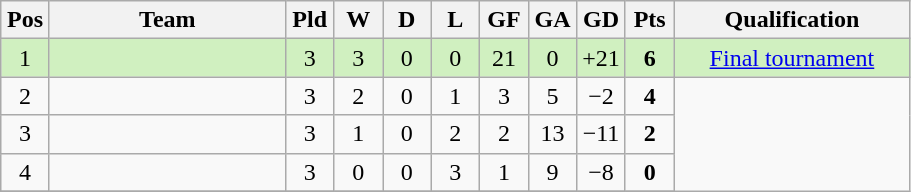<table class="wikitable" border="1" style="text-align: center;">
<tr>
<th width="25"><abbr>Pos</abbr></th>
<th width="150">Team</th>
<th width="25"><abbr>Pld</abbr></th>
<th width="25"><abbr>W</abbr></th>
<th width="25"><abbr>D</abbr></th>
<th width="25"><abbr>L</abbr></th>
<th width="25"><abbr>GF</abbr></th>
<th width="25"><abbr>GA</abbr></th>
<th width="25"><abbr>GD</abbr></th>
<th width="25"><abbr>Pts</abbr></th>
<th width="150">Qualification</th>
</tr>
<tr bgcolor= #D0F0C0>
<td>1</td>
<td align="left"></td>
<td>3</td>
<td>3</td>
<td>0</td>
<td>0</td>
<td>21</td>
<td>0</td>
<td>+21</td>
<td><strong>6</strong></td>
<td><a href='#'>Final tournament</a></td>
</tr>
<tr>
<td>2</td>
<td align="left"></td>
<td>3</td>
<td>2</td>
<td>0</td>
<td>1</td>
<td>3</td>
<td>5</td>
<td>−2</td>
<td><strong>4</strong></td>
</tr>
<tr>
<td>3</td>
<td align="left"></td>
<td>3</td>
<td>1</td>
<td>0</td>
<td>2</td>
<td>2</td>
<td>13</td>
<td>−11</td>
<td><strong>2</strong></td>
</tr>
<tr>
<td>4</td>
<td align="left"></td>
<td>3</td>
<td>0</td>
<td>0</td>
<td>3</td>
<td>1</td>
<td>9</td>
<td>−8</td>
<td><strong>0</strong></td>
</tr>
<tr>
</tr>
</table>
